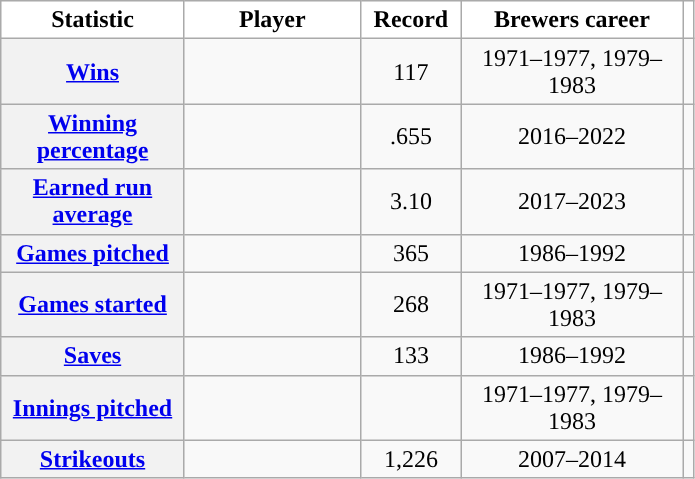<table class="sortable wikitable plainrowheaders" style="text-align:center">
<tr>
<th width="115px" scope="col" style="background-color:#ffffff; border-top:#">Statistic</th>
<th width="110px" scope="col" style="background-color:#ffffff; border-top:#">Player</th>
<th width="60px" class="unsortable" scope="col" style="background-color:#ffffff; border-top:#">Record</th>
<th width="140px" scope="col" style="background-color:#ffffff; border-top:#">Brewers career</th>
<th class="unsortable" scope="col" style="background-color:#ffffff; border-top:#"></th>
</tr>
<tr>
<th scope="row" style="text-align:center"><a href='#'>Wins</a></th>
<td></td>
<td>117</td>
<td>1971–1977, 1979–1983</td>
<td></td>
</tr>
<tr>
<th scope="row" style="text-align:center"><a href='#'>Winning percentage</a></th>
<td></td>
<td>.655</td>
<td>2016–2022</td>
<td></td>
</tr>
<tr>
<th scope="row" style="text-align:center"><a href='#'>Earned run average</a></th>
<td></td>
<td>3.10</td>
<td>2017–2023</td>
<td></td>
</tr>
<tr>
<th scope="row" style="text-align:center"><a href='#'>Games pitched</a></th>
<td></td>
<td>365</td>
<td>1986–1992</td>
<td></td>
</tr>
<tr>
<th scope="row" style="text-align:center"><a href='#'>Games started</a></th>
<td></td>
<td>268</td>
<td>1971–1977, 1979–1983</td>
<td></td>
</tr>
<tr>
<th scope="row" style="text-align:center"><a href='#'>Saves</a></th>
<td></td>
<td>133</td>
<td>1986–1992</td>
<td></td>
</tr>
<tr>
<th scope="row" style="text-align:center"><a href='#'>Innings pitched</a></th>
<td></td>
<td></td>
<td>1971–1977, 1979–1983</td>
<td></td>
</tr>
<tr>
<th scope="row" style="text-align:center"><a href='#'>Strikeouts</a></th>
<td></td>
<td>1,226</td>
<td>2007–2014</td>
<td></td>
</tr>
</table>
